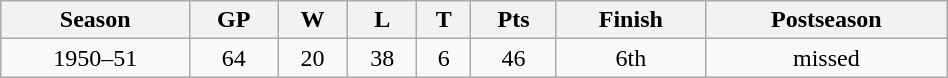<table class="wikitable" width=50%>
<tr>
<th>Season</th>
<th>GP</th>
<th>W</th>
<th>L</th>
<th>T</th>
<th>Pts</th>
<th>Finish</th>
<th>Postseason</th>
</tr>
<tr align=center>
<td>1950–51</td>
<td>64</td>
<td>20</td>
<td>38</td>
<td>6</td>
<td>46</td>
<td>6th</td>
<td>missed</td>
</tr>
</table>
